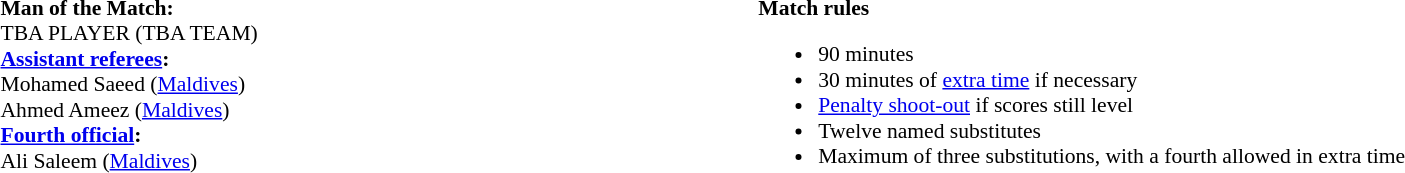<table style="width:100%; font-size:90%;">
<tr>
<td style="width:40%; vertical-align:top;"><br><strong>Man of the Match:</strong>
<br>TBA PLAYER (TBA TEAM)<br><strong><a href='#'>Assistant referees</a>:</strong>
<br>Mohamed Saeed (<a href='#'>Maldives</a>)
<br>Ahmed Ameez (<a href='#'>Maldives</a>)
<br><strong><a href='#'>Fourth official</a>:</strong>
<br>Ali Saleem (<a href='#'>Maldives</a>)</td>
<td style="width:60%; vertical-align:top;"><br><strong>Match rules</strong><ul><li>90 minutes</li><li>30 minutes of <a href='#'>extra time</a> if necessary</li><li><a href='#'>Penalty shoot-out</a> if scores still level</li><li>Twelve named substitutes</li><li>Maximum of three substitutions, with a fourth allowed in extra time</li></ul></td>
</tr>
</table>
